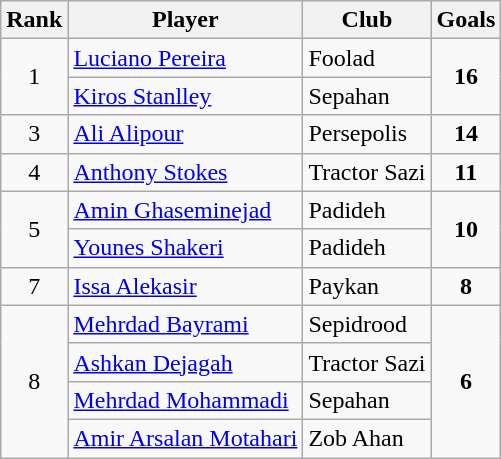<table class="wikitable">
<tr>
<th>Rank</th>
<th>Player</th>
<th>Club</th>
<th>Goals</th>
</tr>
<tr>
<td rowspan=2 align="center">1</td>
<td> <a href='#'>Luciano Pereira</a></td>
<td>Foolad</td>
<td rowspan=2 align="center"><strong>16</strong></td>
</tr>
<tr>
<td> <a href='#'>Kiros Stanlley</a></td>
<td>Sepahan</td>
</tr>
<tr>
<td rowspan=1 align="center">3</td>
<td> <a href='#'>Ali Alipour</a></td>
<td>Persepolis</td>
<td rowspan=1 align="center"><strong>14</strong></td>
</tr>
<tr>
<td rowspan=1 align="center">4</td>
<td> <a href='#'>Anthony Stokes</a></td>
<td>Tractor Sazi</td>
<td rowspan=1 align="center"><strong>11</strong></td>
</tr>
<tr>
<td rowspan=2 align="center">5</td>
<td> <a href='#'>Amin Ghaseminejad</a></td>
<td>Padideh</td>
<td rowspan=2 align="center"><strong>10</strong></td>
</tr>
<tr>
<td> <a href='#'>Younes Shakeri</a></td>
<td>Padideh</td>
</tr>
<tr>
<td rowspan=1 align="center">7</td>
<td> <a href='#'>Issa Alekasir</a></td>
<td>Paykan</td>
<td rowspan=1 align="center"><strong>8</strong></td>
</tr>
<tr>
<td rowspan=4 align="center">8</td>
<td> <a href='#'>Mehrdad Bayrami</a></td>
<td>Sepidrood</td>
<td rowspan=4 align="center"><strong>6</strong></td>
</tr>
<tr>
<td> <a href='#'>Ashkan Dejagah</a></td>
<td>Tractor Sazi</td>
</tr>
<tr>
<td> <a href='#'>Mehrdad Mohammadi</a></td>
<td>Sepahan</td>
</tr>
<tr>
<td> <a href='#'>Amir Arsalan Motahari</a></td>
<td>Zob Ahan</td>
</tr>
</table>
